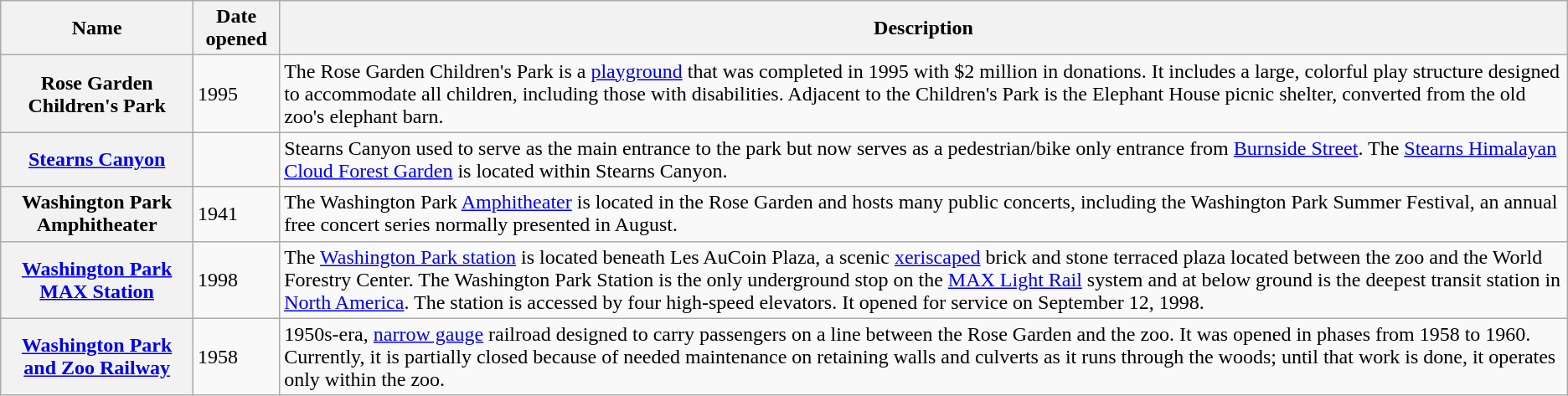<table class="wikitable sortable">
<tr>
<th scope="col">Name</th>
<th scope="col">Date opened</th>
<th>Description</th>
</tr>
<tr>
<th>Rose Garden Children's Park<br></th>
<td>1995</td>
<td>The Rose Garden Children's Park is a <a href='#'>playground</a> that was completed in 1995 with $2 million in donations. It includes a large, colorful play structure designed to accommodate all children, including those with disabilities. Adjacent to the Children's Park is the Elephant House picnic shelter, converted from the old zoo's elephant barn.</td>
</tr>
<tr>
<th><a href='#'>Stearns Canyon</a></th>
<td></td>
<td>Stearns Canyon used to serve as the main entrance to the park but now serves as a pedestrian/bike only entrance from <a href='#'>Burnside Street</a>. The <a href='#'>Stearns Himalayan Cloud Forest Garden</a> is located within Stearns Canyon.</td>
</tr>
<tr>
<th scope="row">Washington Park Amphitheater<br></th>
<td>1941</td>
<td>The Washington Park <a href='#'>Amphitheater</a> is located in the Rose Garden and hosts many public concerts, including the Washington Park Summer Festival, an annual free concert series normally presented in August.</td>
</tr>
<tr>
<th><a href='#'>Washington Park MAX Station</a></th>
<td>1998</td>
<td>The <a href='#'>Washington Park station</a> is located beneath Les AuCoin Plaza, a scenic <a href='#'>xeriscaped</a> brick and stone terraced plaza located between the zoo and the World Forestry Center. The Washington Park Station is the only underground stop on the <a href='#'>MAX Light Rail</a> system and at  below ground is the deepest transit station in <a href='#'>North America</a>. The station is accessed by four high-speed elevators. It opened for service on September 12, 1998.</td>
</tr>
<tr>
<th><a href='#'>Washington Park and Zoo Railway</a></th>
<td>1958</td>
<td>1950s-era,  <a href='#'>narrow gauge</a> railroad designed to carry passengers on a  line between the Rose Garden and the zoo. It was opened in phases from 1958 to 1960. Currently, it is partially closed because of needed maintenance on retaining walls and culverts as it runs through the woods; until that work is done, it operates only within the zoo.</td>
</tr>
</table>
